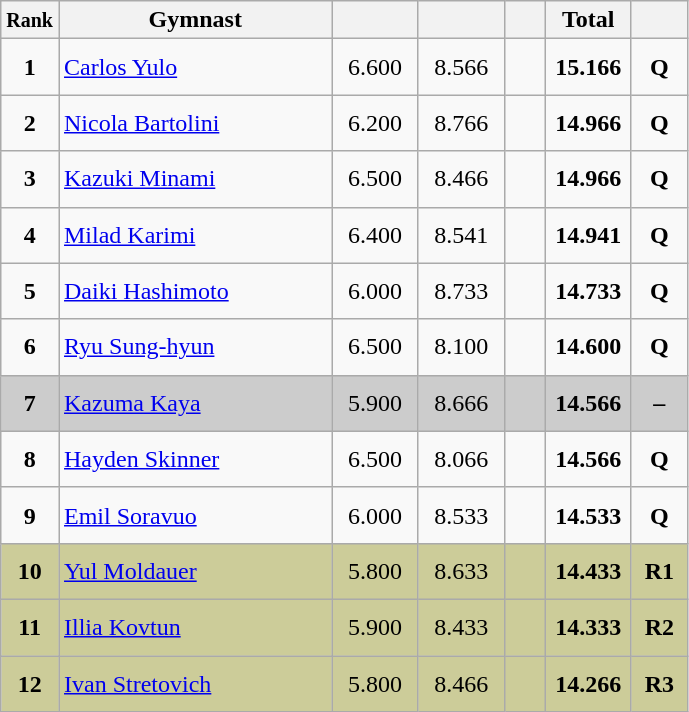<table class="wikitable sortable" style="text-align:center;">
<tr>
<th scope="col" style="width:15px;"><small>Rank</small></th>
<th scope="col" style="width:175px;">Gymnast</th>
<th scope="col" style="width:50px;"><small></small></th>
<th scope="col" style="width:50px;"><small></small></th>
<th scope="col" style="width:20px;"><small></small></th>
<th scope="col" style="width:50px;">Total</th>
<th scope="col" style="width:30px;"><small></small></th>
</tr>
<tr>
<td scope="row" style="text-align:center"><strong>1</strong></td>
<td style="height:30px; text-align:left;"> <a href='#'>Carlos Yulo</a></td>
<td>6.600</td>
<td>8.566</td>
<td></td>
<td><strong>15.166</strong></td>
<td><strong>Q</strong></td>
</tr>
<tr>
<td scope="row" style="text-align:center"><strong>2</strong></td>
<td style="height:30px; text-align:left;"> <a href='#'>Nicola Bartolini</a></td>
<td>6.200</td>
<td>8.766</td>
<td></td>
<td><strong>14.966</strong></td>
<td><strong>Q</strong></td>
</tr>
<tr>
<td scope="row" style="text-align:center"><strong>3</strong></td>
<td style="height:30px; text-align:left;"> <a href='#'>Kazuki Minami</a></td>
<td>6.500</td>
<td>8.466</td>
<td></td>
<td><strong>14.966</strong></td>
<td><strong>Q</strong></td>
</tr>
<tr>
<td scope="row" style="text-align:center"><strong>4</strong></td>
<td style="height:30px; text-align:left;"> <a href='#'>Milad Karimi</a></td>
<td>6.400</td>
<td>8.541</td>
<td></td>
<td><strong>14.941</strong></td>
<td><strong>Q</strong></td>
</tr>
<tr>
<td scope="row" style="text-align:center"><strong>5</strong></td>
<td style="height:30px; text-align:left;"> <a href='#'>Daiki Hashimoto</a></td>
<td>6.000</td>
<td>8.733</td>
<td></td>
<td><strong>14.733</strong></td>
<td><strong>Q</strong></td>
</tr>
<tr>
<td scope="row" style="text-align:center"><strong>6</strong></td>
<td style="height:30px; text-align:left;"> <a href='#'>Ryu Sung-hyun</a></td>
<td>6.500</td>
<td>8.100</td>
<td></td>
<td><strong>14.600</strong></td>
<td><strong>Q</strong></td>
</tr>
<tr style="background:#cccccc;">
<td scope="row" style="text-align:center"><strong>7</strong></td>
<td style="height:30px; text-align:left;"> <a href='#'>Kazuma Kaya</a></td>
<td>5.900</td>
<td>8.666</td>
<td></td>
<td><strong>14.566</strong></td>
<td><strong>–</strong></td>
</tr>
<tr>
<td scope="row" style="text-align:center"><strong>8</strong></td>
<td style="height:30px; text-align:left;"> <a href='#'>Hayden Skinner</a></td>
<td>6.500</td>
<td>8.066</td>
<td></td>
<td><strong>14.566</strong></td>
<td><strong>Q</strong></td>
</tr>
<tr>
<td scope="row" style="text-align:center"><strong>9</strong></td>
<td style="height:30px; text-align:left;"> <a href='#'>Emil Soravuo</a></td>
<td>6.000</td>
<td>8.533</td>
<td></td>
<td><strong>14.533</strong></td>
<td><strong>Q</strong></td>
</tr>
<tr style="background:#cccc99;">
<td scope="row" style="text-align:center"><strong>10</strong></td>
<td style="height:30px; text-align:left;"> <a href='#'>Yul Moldauer</a></td>
<td>5.800</td>
<td>8.633</td>
<td></td>
<td><strong>14.433</strong></td>
<td><strong>R1</strong></td>
</tr>
<tr style="background:#cccc99;">
<td scope="row" style="text-align:center"><strong>11</strong></td>
<td style="height:30px; text-align:left;"> <a href='#'>Illia Kovtun</a></td>
<td>5.900</td>
<td>8.433</td>
<td></td>
<td><strong>14.333</strong></td>
<td><strong>R2</strong></td>
</tr>
<tr style="background:#cccc99;">
<td scope="row" style="text-align:center"><strong>12</strong></td>
<td style="height:30px; text-align:left;"> <a href='#'>Ivan Stretovich</a></td>
<td>5.800</td>
<td>8.466</td>
<td></td>
<td><strong>14.266</strong></td>
<td><strong>R3</strong></td>
</tr>
</table>
